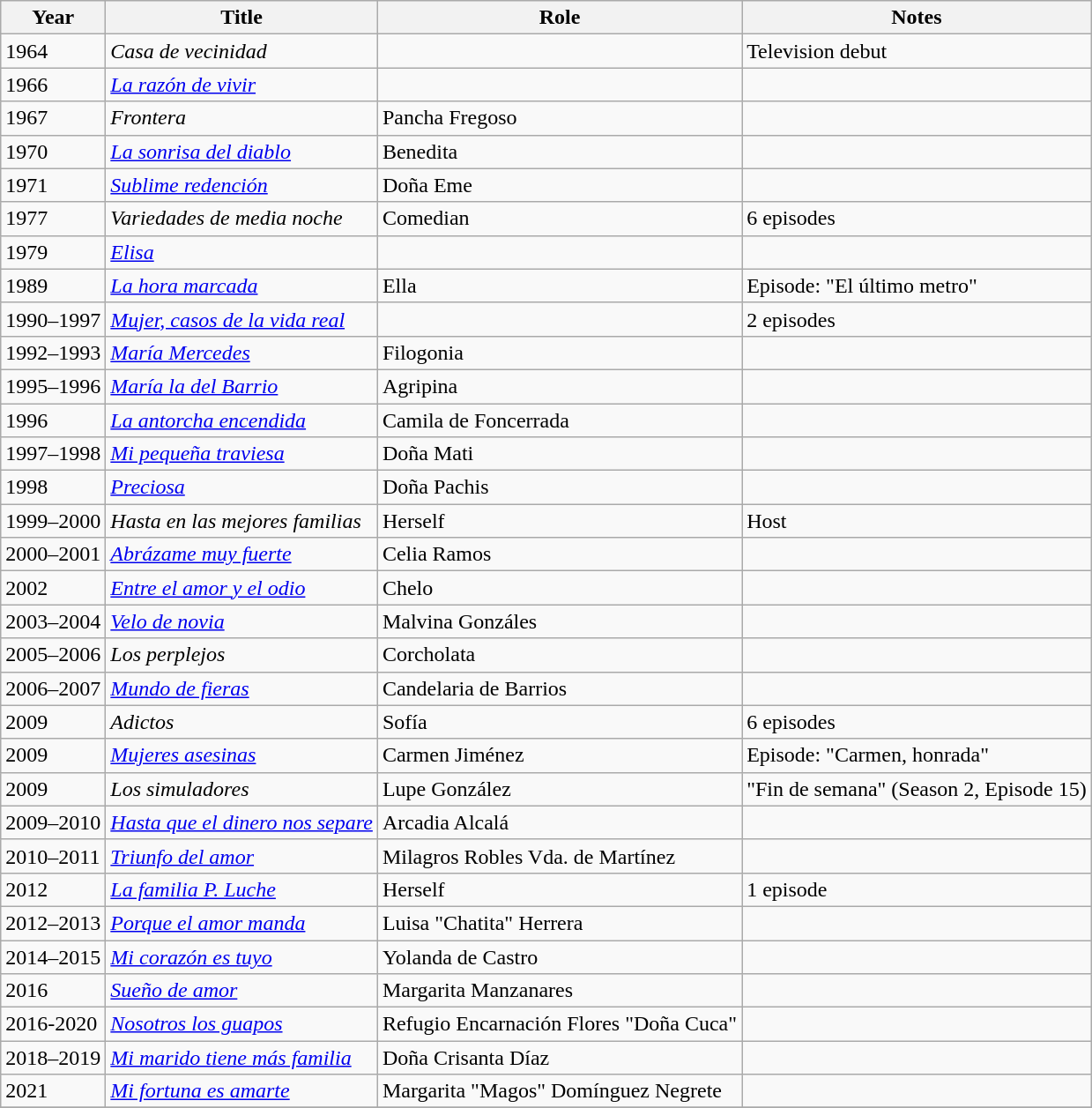<table class="wikitable sortable">
<tr>
<th>Year</th>
<th>Title</th>
<th>Role</th>
<th>Notes</th>
</tr>
<tr>
<td>1964</td>
<td><em>Casa de vecinidad</em></td>
<td></td>
<td>Television debut</td>
</tr>
<tr>
<td>1966</td>
<td><em><a href='#'>La razón de vivir</a></em></td>
<td></td>
<td></td>
</tr>
<tr>
<td>1967</td>
<td><em>Frontera</em></td>
<td>Pancha Fregoso</td>
<td></td>
</tr>
<tr>
<td>1970</td>
<td><em><a href='#'>La sonrisa del diablo</a></em></td>
<td>Benedita</td>
<td></td>
</tr>
<tr>
<td>1971</td>
<td><em><a href='#'>Sublime redención</a> </em></td>
<td>Doña Eme</td>
<td></td>
</tr>
<tr>
<td>1977</td>
<td><em>Variedades de media noche</em></td>
<td>Comedian</td>
<td>6 episodes</td>
</tr>
<tr>
<td>1979</td>
<td><em><a href='#'>Elisa</a></em></td>
<td></td>
<td></td>
</tr>
<tr>
<td>1989</td>
<td><em><a href='#'>La hora marcada</a></em></td>
<td>Ella</td>
<td>Episode: "El último metro"</td>
</tr>
<tr>
<td>1990–1997</td>
<td><em><a href='#'>Mujer, casos de la vida real</a></em></td>
<td></td>
<td>2 episodes</td>
</tr>
<tr>
<td>1992–1993</td>
<td><em><a href='#'>María Mercedes</a></em></td>
<td>Filogonia</td>
<td></td>
</tr>
<tr>
<td>1995–1996</td>
<td><em><a href='#'>María la del Barrio</a></em></td>
<td>Agripina</td>
<td></td>
</tr>
<tr>
<td>1996</td>
<td><em><a href='#'>La antorcha encendida</a></em></td>
<td>Camila de Foncerrada</td>
<td></td>
</tr>
<tr>
<td>1997–1998</td>
<td><em><a href='#'>Mi pequeña traviesa</a></em></td>
<td>Doña Mati</td>
<td></td>
</tr>
<tr>
<td>1998</td>
<td><em><a href='#'>Preciosa</a></em></td>
<td>Doña Pachis</td>
<td></td>
</tr>
<tr>
<td>1999–2000</td>
<td><em>Hasta en las mejores familias</em></td>
<td>Herself</td>
<td>Host</td>
</tr>
<tr>
<td>2000–2001</td>
<td><em><a href='#'>Abrázame muy fuerte</a></em></td>
<td>Celia Ramos</td>
<td></td>
</tr>
<tr>
<td>2002</td>
<td><em><a href='#'>Entre el amor y el odio</a></em></td>
<td>Chelo</td>
<td></td>
</tr>
<tr>
<td>2003–2004</td>
<td><em><a href='#'>Velo de novia</a></em></td>
<td>Malvina Gonzáles</td>
<td></td>
</tr>
<tr>
<td>2005–2006</td>
<td><em>Los perplejos</em></td>
<td>Corcholata</td>
<td></td>
</tr>
<tr>
<td>2006–2007</td>
<td><em><a href='#'>Mundo de fieras</a></em></td>
<td>Candelaria de Barrios</td>
<td></td>
</tr>
<tr>
<td>2009</td>
<td><em>Adictos</em></td>
<td>Sofía</td>
<td>6 episodes</td>
</tr>
<tr>
<td>2009</td>
<td><em><a href='#'>Mujeres asesinas</a></em></td>
<td>Carmen Jiménez</td>
<td>Episode: "Carmen, honrada"</td>
</tr>
<tr>
<td>2009</td>
<td><em>Los simuladores</em></td>
<td>Lupe González</td>
<td>"Fin de semana" (Season 2, Episode 15)</td>
</tr>
<tr>
<td>2009–2010</td>
<td><em><a href='#'>Hasta que el dinero nos separe</a></em></td>
<td>Arcadia Alcalá</td>
<td></td>
</tr>
<tr>
<td>2010–2011</td>
<td><em><a href='#'>Triunfo del amor</a></em></td>
<td>Milagros Robles Vda. de Martínez</td>
<td></td>
</tr>
<tr>
<td>2012</td>
<td><em><a href='#'>La familia P. Luche</a></em></td>
<td>Herself</td>
<td>1 episode</td>
</tr>
<tr>
<td>2012–2013</td>
<td><em><a href='#'>Porque el amor manda</a></em></td>
<td>Luisa "Chatita" Herrera</td>
<td></td>
</tr>
<tr>
<td>2014–2015</td>
<td><em><a href='#'>Mi corazón es tuyo</a></em></td>
<td>Yolanda de Castro</td>
<td></td>
</tr>
<tr>
<td>2016</td>
<td><em><a href='#'>Sueño de amor</a></em></td>
<td>Margarita Manzanares</td>
<td></td>
</tr>
<tr>
<td>2016-2020</td>
<td><em><a href='#'>Nosotros los guapos</a></em></td>
<td>Refugio Encarnación Flores "Doña Cuca"</td>
<td></td>
</tr>
<tr>
<td>2018–2019</td>
<td><em><a href='#'>Mi marido tiene más familia</a></em></td>
<td>Doña Crisanta Díaz</td>
<td></td>
</tr>
<tr>
<td>2021</td>
<td><em><a href='#'>Mi fortuna es amarte</a></em></td>
<td>Margarita "Magos" Domínguez Negrete</td>
<td></td>
</tr>
<tr>
</tr>
</table>
